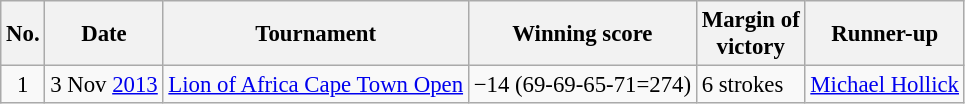<table class="wikitable" style="font-size:95%;">
<tr>
<th>No.</th>
<th>Date</th>
<th>Tournament</th>
<th>Winning score</th>
<th>Margin of<br>victory</th>
<th>Runner-up</th>
</tr>
<tr>
<td align=center>1</td>
<td align=right>3 Nov <a href='#'>2013</a></td>
<td><a href='#'>Lion of Africa Cape Town Open</a></td>
<td>−14 (69-69-65-71=274)</td>
<td>6 strokes</td>
<td> <a href='#'>Michael Hollick</a></td>
</tr>
</table>
